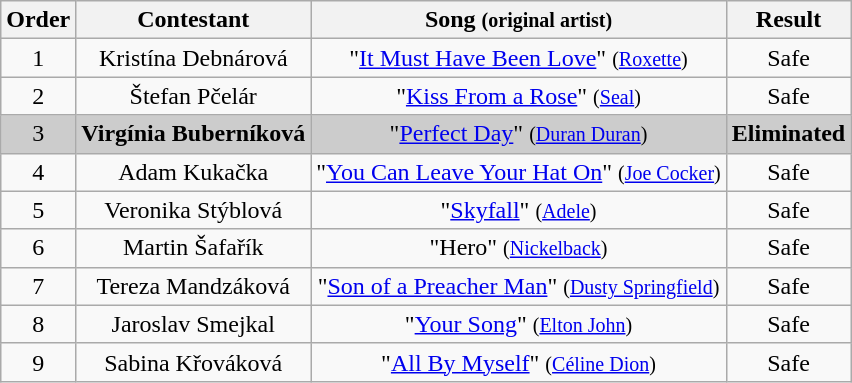<table class="wikitable plainrowheaders" style="text-align:center;">
<tr>
<th scope="col">Order</th>
<th scope="col">Contestant</th>
<th scope="col">Song <small>(original artist)</small></th>
<th scope="col">Result</th>
</tr>
<tr>
<td>1</td>
<td>Kristína Debnárová</td>
<td>"<a href='#'>It Must Have Been Love</a>" <small>(<a href='#'>Roxette</a>)</small></td>
<td>Safe</td>
</tr>
<tr>
<td>2</td>
<td>Štefan Pčelár</td>
<td>"<a href='#'>Kiss From a Rose</a>" <small>(<a href='#'>Seal</a>)</small></td>
<td>Safe</td>
</tr>
<tr style="background:#ccc;">
<td>3</td>
<td><strong>Virgínia Buberníková</strong></td>
<td>"<a href='#'>Perfect Day</a>" <small>(<a href='#'>Duran Duran</a>) </small></td>
<td><strong>Eliminated</strong></td>
</tr>
<tr>
<td>4</td>
<td>Adam Kukačka</td>
<td>"<a href='#'>You Can Leave Your Hat On</a>" <small>(<a href='#'>Joe Cocker</a>)</small></td>
<td>Safe</td>
</tr>
<tr>
<td>5</td>
<td>Veronika Stýblová</td>
<td>"<a href='#'>Skyfall</a>" <small>(<a href='#'>Adele</a>)</small></td>
<td>Safe</td>
</tr>
<tr>
<td>6</td>
<td>Martin Šafařík</td>
<td>"Hero" <small>(<a href='#'>Nickelback</a>)</small></td>
<td>Safe</td>
</tr>
<tr>
<td>7</td>
<td>Tereza Mandzáková</td>
<td>"<a href='#'>Son of a Preacher Man</a>" <small>(<a href='#'>Dusty Springfield</a>)</small></td>
<td>Safe</td>
</tr>
<tr>
<td>8</td>
<td>Jaroslav Smejkal</td>
<td>"<a href='#'>Your Song</a>" <small>(<a href='#'>Elton John</a>)</small></td>
<td>Safe</td>
</tr>
<tr>
<td>9</td>
<td>Sabina Křováková</td>
<td>"<a href='#'>All By Myself</a>" <small>(<a href='#'>Céline Dion</a>)</small></td>
<td>Safe</td>
</tr>
</table>
